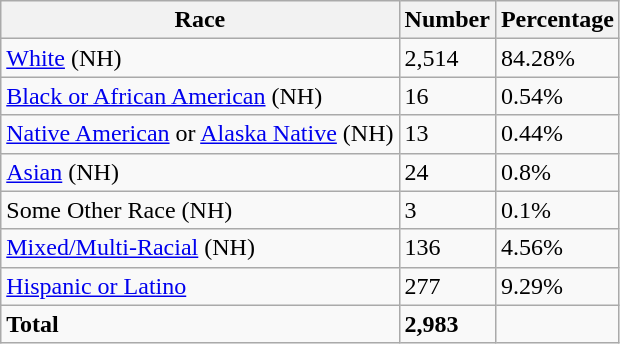<table class="wikitable">
<tr>
<th>Race</th>
<th>Number</th>
<th>Percentage</th>
</tr>
<tr>
<td><a href='#'>White</a> (NH)</td>
<td>2,514</td>
<td>84.28%</td>
</tr>
<tr>
<td><a href='#'>Black or African American</a> (NH)</td>
<td>16</td>
<td>0.54%</td>
</tr>
<tr>
<td><a href='#'>Native American</a> or <a href='#'>Alaska Native</a> (NH)</td>
<td>13</td>
<td>0.44%</td>
</tr>
<tr>
<td><a href='#'>Asian</a> (NH)</td>
<td>24</td>
<td>0.8%</td>
</tr>
<tr>
<td>Some Other Race (NH)</td>
<td>3</td>
<td>0.1%</td>
</tr>
<tr>
<td><a href='#'>Mixed/Multi-Racial</a> (NH)</td>
<td>136</td>
<td>4.56%</td>
</tr>
<tr>
<td><a href='#'>Hispanic or Latino</a></td>
<td>277</td>
<td>9.29%</td>
</tr>
<tr>
<td><strong>Total</strong></td>
<td><strong>2,983</strong></td>
<td></td>
</tr>
</table>
